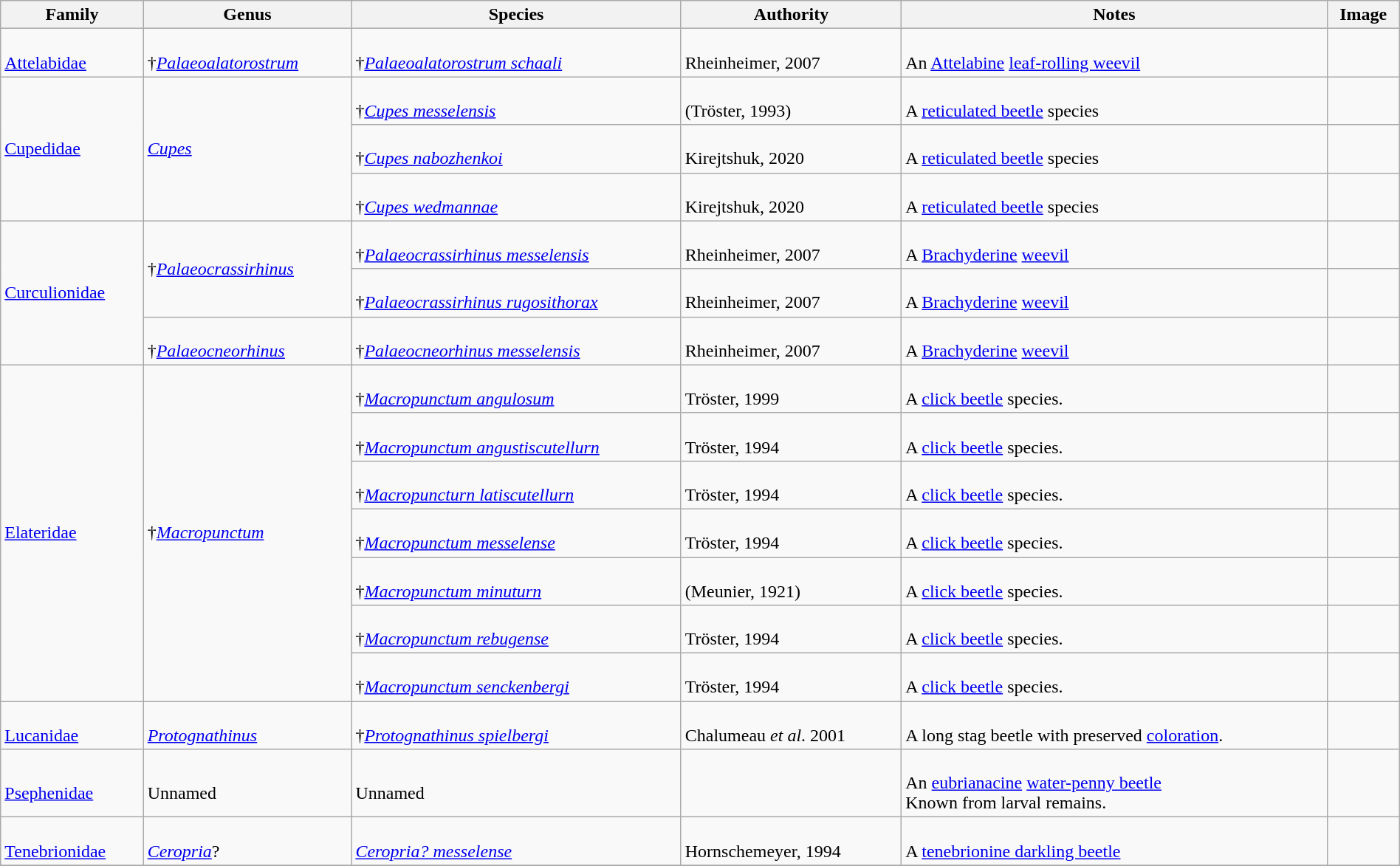<table class="wikitable" align="center" width="100%">
<tr>
<th>Family</th>
<th>Genus</th>
<th>Species</th>
<th>Authority</th>
<th>Notes</th>
<th>Image</th>
</tr>
<tr>
<td><br><a href='#'>Attelabidae</a></td>
<td><br>†<em><a href='#'>Palaeoalatorostrum</a></em></td>
<td><br>†<em><a href='#'>Palaeoalatorostrum schaali</a></em></td>
<td><br>Rheinheimer, 2007</td>
<td><br>An <a href='#'>Attelabine</a> <a href='#'>leaf-rolling weevil</a></td>
<td></td>
</tr>
<tr>
<td rowspan=3><a href='#'>Cupedidae</a></td>
<td rowspan=3><em><a href='#'>Cupes</a></em></td>
<td><br>†<em><a href='#'>Cupes messelensis</a></em></td>
<td><br>(Tröster, 1993)</td>
<td><br>A <a href='#'>reticulated beetle</a> species</td>
<td></td>
</tr>
<tr>
<td><br>†<em><a href='#'>Cupes nabozhenkoi</a></em></td>
<td><br>Kirejtshuk, 2020</td>
<td><br>A <a href='#'>reticulated beetle</a> species</td>
<td><br></td>
</tr>
<tr>
<td><br>†<em><a href='#'>Cupes wedmannae</a></em></td>
<td><br>Kirejtshuk, 2020</td>
<td><br>A <a href='#'>reticulated beetle</a> species</td>
<td><br></td>
</tr>
<tr>
<td rowspan=3><a href='#'>Curculionidae</a></td>
<td rowspan=2>†<em><a href='#'>Palaeocrassirhinus</a></em></td>
<td><br>†<em><a href='#'>Palaeocrassirhinus messelensis</a></em></td>
<td><br>Rheinheimer, 2007</td>
<td><br>A <a href='#'>Brachyderine</a> <a href='#'>weevil</a></td>
<td></td>
</tr>
<tr>
<td><br>†<em><a href='#'>Palaeocrassirhinus rugosithorax</a></em></td>
<td><br>Rheinheimer, 2007</td>
<td><br>A <a href='#'>Brachyderine</a> <a href='#'>weevil</a></td>
<td></td>
</tr>
<tr>
<td><br>†<em><a href='#'>Palaeocneorhinus</a></em></td>
<td><br>†<em><a href='#'>Palaeocneorhinus messelensis</a></em></td>
<td><br>Rheinheimer, 2007</td>
<td><br>A <a href='#'>Brachyderine</a> <a href='#'>weevil</a></td>
<td></td>
</tr>
<tr>
<td rowspan=7><a href='#'>Elateridae</a></td>
<td rowspan=7>†<em><a href='#'>Macropunctum</a></em></td>
<td><br>†<em><a href='#'>Macropunctum angulosum</a></em></td>
<td><br>Tröster, 1999</td>
<td><br>A <a href='#'>click beetle</a> species.</td>
<td></td>
</tr>
<tr>
<td><br>†<em><a href='#'>Macropunctum angustiscutellurn</a></em></td>
<td><br>Tröster, 1994</td>
<td><br>A <a href='#'>click beetle</a> species.</td>
<td></td>
</tr>
<tr>
<td><br>†<em><a href='#'>Macropuncturn latiscutellurn</a></em></td>
<td><br>Tröster, 1994</td>
<td><br>A <a href='#'>click beetle</a> species.</td>
<td></td>
</tr>
<tr>
<td><br>†<em><a href='#'>Macropunctum messelense</a></em></td>
<td><br>Tröster, 1994</td>
<td><br>A <a href='#'>click beetle</a> species.</td>
<td></td>
</tr>
<tr>
<td><br>†<em><a href='#'>Macropunctum minuturn</a></em></td>
<td><br>(Meunier, 1921)</td>
<td><br>A <a href='#'>click beetle</a> species.</td>
<td></td>
</tr>
<tr>
<td><br>†<em><a href='#'>Macropunctum rebugense</a></em></td>
<td><br>Tröster, 1994</td>
<td><br>A <a href='#'>click beetle</a> species.</td>
<td></td>
</tr>
<tr>
<td><br>†<em><a href='#'>Macropunctum senckenbergi</a></em></td>
<td><br>Tröster, 1994</td>
<td><br>A <a href='#'>click beetle</a> species.</td>
<td></td>
</tr>
<tr>
<td><br><a href='#'>Lucanidae</a></td>
<td><br><em><a href='#'>Protognathinus</a></em></td>
<td><br>†<em><a href='#'>Protognathinus spielbergi</a></em></td>
<td><br>Chalumeau <em>et al</em>. 2001</td>
<td><br>A  long stag beetle with preserved <a href='#'>coloration</a>.</td>
<td></td>
</tr>
<tr>
<td><br><a href='#'>Psephenidae</a></td>
<td><br>Unnamed</td>
<td><br>Unnamed</td>
<td></td>
<td><br>An <a href='#'>eubrianacine</a> <a href='#'>water-penny beetle</a><br> Known from larval remains.</td>
<td></td>
</tr>
<tr>
<td><br><a href='#'>Tenebrionidae</a></td>
<td><br><em><a href='#'>Ceropria</a></em>?</td>
<td><br><em><a href='#'>Ceropria? messelense</a></em></td>
<td><br>Hornschemeyer, 1994</td>
<td><br>A <a href='#'>tenebrionine darkling beetle</a></td>
<td></td>
</tr>
<tr>
</tr>
</table>
